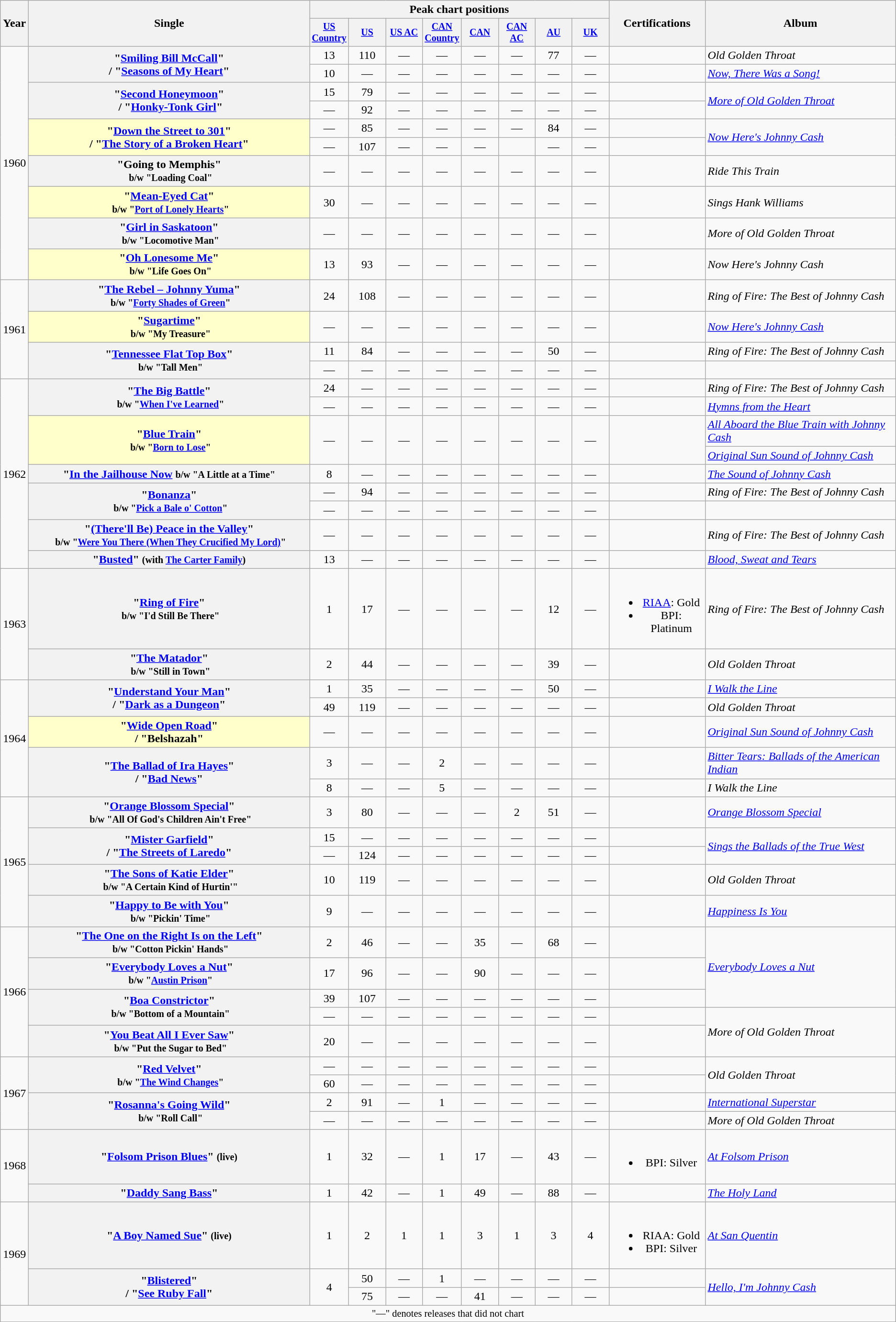<table class="wikitable plainrowheaders" style="text-align:center;">
<tr>
<th rowspan="2">Year</th>
<th rowspan="2" style="width:24em;">Single</th>
<th colspan="8">Peak chart positions</th>
<th rowspan="2">Certifications</th>
<th rowspan="2">Album</th>
</tr>
<tr style="font-size:smaller;">
<th width="45"><a href='#'>US Country</a><br></th>
<th width="45"><a href='#'>US</a><br></th>
<th width="45"><a href='#'>US AC</a></th>
<th width="45"><a href='#'>CAN Country</a></th>
<th width="45"><a href='#'>CAN</a></th>
<th width="45"><a href='#'>CAN AC</a></th>
<th width="45"><a href='#'>AU</a></th>
<th width="45"><a href='#'>UK</a></th>
</tr>
<tr>
<td rowspan="10">1960</td>
<th scope="row" rowspan="2">"<a href='#'>Smiling Bill McCall</a>"<br>/ "<a href='#'>Seasons of My Heart</a>"</th>
<td>13</td>
<td>110</td>
<td>—</td>
<td>—</td>
<td>—</td>
<td>—</td>
<td>77</td>
<td>—</td>
<td></td>
<td align="left"><em>Old Golden Throat</em></td>
</tr>
<tr>
<td>10</td>
<td>—</td>
<td>—</td>
<td>—</td>
<td>—</td>
<td>—</td>
<td>—</td>
<td>—</td>
<td></td>
<td align="left"><em><a href='#'>Now, There Was a Song!</a></em></td>
</tr>
<tr>
<th scope="row" rowspan="2">"<a href='#'>Second Honeymoon</a>"<br> / "<a href='#'>Honky-Tonk Girl</a>"</th>
<td>15</td>
<td>79</td>
<td>—</td>
<td>—</td>
<td>—</td>
<td>—</td>
<td>—</td>
<td>—</td>
<td></td>
<td align="left" rowspan="2"><em><a href='#'>More of Old Golden Throat</a></em></td>
</tr>
<tr>
<td>—</td>
<td>92</td>
<td>—</td>
<td>—</td>
<td>—</td>
<td>—</td>
<td>—</td>
<td>—</td>
<td></td>
</tr>
<tr>
<th scope="row" rowspan="2" style="background:#ffffcc">"<a href='#'>Down the Street to 301</a>"<br>/ "<a href='#'>The Story of a Broken Heart</a>"</th>
<td>—</td>
<td>85</td>
<td>—</td>
<td>—</td>
<td>—</td>
<td>—</td>
<td>84</td>
<td>—</td>
<td></td>
<td align="left" rowspan="2"><em><a href='#'>Now Here's Johnny Cash</a></em></td>
</tr>
<tr>
<td>—</td>
<td>107</td>
<td>—</td>
<td>—</td>
<td>—</td>
<td></td>
<td>—</td>
<td>—</td>
<td></td>
</tr>
<tr>
<th scope="row">"Going to Memphis"<br> <small>b/w "Loading Coal"</small></th>
<td>—</td>
<td>—</td>
<td>—</td>
<td>—</td>
<td>—</td>
<td>—</td>
<td>—</td>
<td>—</td>
<td></td>
<td align="left"><em>Ride This Train</em></td>
</tr>
<tr>
<th scope="row" style="background:#ffffcc">"<a href='#'>Mean-Eyed Cat</a>"<br> <small>b/w "<a href='#'>Port of Lonely Hearts</a>"</small></th>
<td>30</td>
<td>—</td>
<td>—</td>
<td>—</td>
<td>—</td>
<td>—</td>
<td>—</td>
<td>—</td>
<td></td>
<td align="left"><em>Sings Hank Williams</em></td>
</tr>
<tr>
<th scope="row">"<a href='#'>Girl in Saskatoon</a>"<br> <small>b/w "Locomotive Man"</small></th>
<td>—</td>
<td>—</td>
<td>—</td>
<td>—</td>
<td>—</td>
<td>—</td>
<td>—</td>
<td>—</td>
<td></td>
<td align="left"><em>More of Old Golden Throat</em></td>
</tr>
<tr>
<th scope="row" style="background:#ffffcc">"<a href='#'>Oh Lonesome Me</a>"<br> <small>b/w "Life Goes On"</small></th>
<td>13</td>
<td>93</td>
<td>—</td>
<td>—</td>
<td>—</td>
<td>—</td>
<td>—</td>
<td>—</td>
<td></td>
<td align="left"><em>Now Here's Johnny Cash</em></td>
</tr>
<tr>
<td rowspan="4">1961</td>
<th scope="row">"<a href='#'>The Rebel – Johnny Yuma</a>"<br> <small>b/w "<a href='#'>Forty Shades of Green</a>"</small></th>
<td>24</td>
<td>108</td>
<td>—</td>
<td>—</td>
<td>—</td>
<td>—</td>
<td>—</td>
<td>—</td>
<td></td>
<td align="left" rowspan="1"><em>Ring of Fire: The Best of Johnny Cash</em></td>
</tr>
<tr>
<th scope="row" style="background:#ffffcc">"<a href='#'>Sugartime</a>"<br> <small>b/w "My Treasure"</small></th>
<td>—</td>
<td>—</td>
<td>—</td>
<td>—</td>
<td>—</td>
<td>—</td>
<td>—</td>
<td>—</td>
<td></td>
<td align="left"><em><a href='#'>Now Here's Johnny Cash</a></em></td>
</tr>
<tr>
<th scope="row" rowspan="2">"<a href='#'>Tennessee Flat Top Box</a>"<br> <small>b/w "Tall Men"</small></th>
<td>11</td>
<td>84</td>
<td>—</td>
<td>—</td>
<td>—</td>
<td>—</td>
<td>50</td>
<td>—</td>
<td></td>
<td align="left" rowspan="1"><em>Ring of Fire: The Best of Johnny Cash</em></td>
</tr>
<tr>
<td>—</td>
<td>—</td>
<td>—</td>
<td>—</td>
<td>—</td>
<td>—</td>
<td>—</td>
<td>—</td>
<td></td>
<td></td>
</tr>
<tr>
<td rowspan="9">1962</td>
<th scope="row" rowspan="2">"<a href='#'>The Big Battle</a>"<br> <small>b/w "<a href='#'>When I've Learned</a>"</small></th>
<td>24</td>
<td>—</td>
<td>—</td>
<td>—</td>
<td>—</td>
<td>—</td>
<td>—</td>
<td>—</td>
<td></td>
<td align="left" rowspan="1"><em>Ring of Fire: The Best of Johnny Cash</em></td>
</tr>
<tr>
<td>—</td>
<td>—</td>
<td>—</td>
<td>—</td>
<td>—</td>
<td>—</td>
<td>—</td>
<td>—</td>
<td></td>
<td align="left" rowspan="1"><em><a href='#'>Hymns from the Heart</a></em></td>
</tr>
<tr>
<th scope="row" rowspan="2" style="background:#ffffcc">"<a href='#'>Blue Train</a>"<br> <small>b/w "<a href='#'>Born to Lose</a>"</small></th>
<td rowspan="2">—</td>
<td rowspan="2">—</td>
<td rowspan="2">—</td>
<td rowspan="2">—</td>
<td rowspan="2">—</td>
<td rowspan="2">—</td>
<td rowspan="2">—</td>
<td rowspan="2">—</td>
<td rowspan="2"></td>
<td align="left"><em><a href='#'>All Aboard the Blue Train with Johnny Cash</a></em></td>
</tr>
<tr>
<td align="left"><em><a href='#'>Original Sun Sound of Johnny Cash</a></em></td>
</tr>
<tr>
<th scope="row">"<a href='#'>In the Jailhouse Now</a> <small>b/w "A Little at a Time"</small></th>
<td>8</td>
<td>—</td>
<td>—</td>
<td>—</td>
<td>—</td>
<td>—</td>
<td>—</td>
<td>—</td>
<td></td>
<td align="left"><em><a href='#'>The Sound of Johnny Cash</a></em></td>
</tr>
<tr>
<th scope="row" rowspan="2">"<a href='#'>Bonanza</a>"<br> <small>b/w "<a href='#'>Pick a Bale o' Cotton</a>"</small></th>
<td>—</td>
<td>94</td>
<td>—</td>
<td>—</td>
<td>—</td>
<td>—</td>
<td>—</td>
<td>—</td>
<td></td>
<td align="left" rowspan="1"><em>Ring of Fire: The Best of Johnny Cash</em></td>
</tr>
<tr>
<td>—</td>
<td>—</td>
<td>—</td>
<td>—</td>
<td>—</td>
<td>—</td>
<td>—</td>
<td>—</td>
<td></td>
<td></td>
</tr>
<tr>
<th scope="row">"<a href='#'>(There'll Be) Peace in the Valley</a>"<br> <small>b/w "<a href='#'>Were You There (When They Crucified My Lord)</a>"</small></th>
<td>—</td>
<td>—</td>
<td>—</td>
<td>—</td>
<td>—</td>
<td>—</td>
<td>—</td>
<td>—</td>
<td></td>
<td align="left"><em>Ring of Fire: The Best of Johnny Cash</em></td>
</tr>
<tr>
<th scope="row">"<a href='#'>Busted</a>" <small>(with <a href='#'>The Carter Family</a>)</small></th>
<td>13</td>
<td>—</td>
<td>—</td>
<td>—</td>
<td>—</td>
<td>—</td>
<td>—</td>
<td>—</td>
<td></td>
<td align="left"><em><a href='#'>Blood, Sweat and Tears</a></em></td>
</tr>
<tr>
<td rowspan="2">1963</td>
<th scope="row">"<a href='#'>Ring of Fire</a>"<br> <small>b/w "I'd Still Be There"</small></th>
<td>1</td>
<td>17</td>
<td>—</td>
<td>—</td>
<td>—</td>
<td>—</td>
<td>12</td>
<td>—</td>
<td><br><ul><li><a href='#'>RIAA</a>: Gold </li><li>BPI: Platinum</li></ul></td>
<td align="left"><em>Ring of Fire: The Best of Johnny Cash</em></td>
</tr>
<tr>
<th scope="row">"<a href='#'>The Matador</a>"<br> <small>b/w "Still in Town"</small></th>
<td>2</td>
<td>44</td>
<td>—</td>
<td>—</td>
<td>—</td>
<td>—</td>
<td>39</td>
<td>—</td>
<td></td>
<td align="left"><em>Old Golden Throat</em></td>
</tr>
<tr>
<td rowspan="5">1964</td>
<th scope="row" rowspan="2">"<a href='#'>Understand Your Man</a>"<br>/ "<a href='#'>Dark as a Dungeon</a>"</th>
<td>1</td>
<td>35</td>
<td>—</td>
<td>—</td>
<td>—</td>
<td>—</td>
<td>50</td>
<td>—</td>
<td></td>
<td align="left"><em><a href='#'>I Walk the Line</a></em></td>
</tr>
<tr>
<td>49</td>
<td>119</td>
<td>—</td>
<td>—</td>
<td>—</td>
<td>—</td>
<td>—</td>
<td>—</td>
<td></td>
<td align="left"><em>Old Golden Throat</em></td>
</tr>
<tr>
<th scope="row" style="background:#ffffcc">"<a href='#'>Wide Open Road</a>"<br>/ "Belshazah"</th>
<td>—</td>
<td>—</td>
<td>—</td>
<td>—</td>
<td>—</td>
<td>—</td>
<td>—</td>
<td>—</td>
<td></td>
<td align="left"><em><a href='#'>Original Sun Sound of Johnny Cash</a></em></td>
</tr>
<tr>
<th scope="row" rowspan="2">"<a href='#'>The Ballad of Ira Hayes</a>"<br>/ "<a href='#'>Bad News</a>"</th>
<td>3</td>
<td>—</td>
<td>—</td>
<td>2</td>
<td>—</td>
<td>—</td>
<td>—</td>
<td>—</td>
<td></td>
<td align="left"><em><a href='#'>Bitter Tears: Ballads of the American Indian</a></em></td>
</tr>
<tr>
<td>8</td>
<td>—</td>
<td>—</td>
<td>5</td>
<td>—</td>
<td>—</td>
<td>—</td>
<td>—</td>
<td></td>
<td align="left"><em>I Walk the Line</em></td>
</tr>
<tr>
<td rowspan="5">1965</td>
<th scope="row">"<a href='#'>Orange Blossom Special</a>"<br> <small>b/w "All Of God's Children Ain't Free"</small></th>
<td>3</td>
<td>80</td>
<td>—</td>
<td>—</td>
<td>—</td>
<td>2</td>
<td>51</td>
<td>—</td>
<td></td>
<td align="left"><em><a href='#'>Orange Blossom Special</a></em></td>
</tr>
<tr>
<th scope="row" rowspan="2">"<a href='#'>Mister Garfield</a>"<br>/ "<a href='#'>The Streets of Laredo</a>"</th>
<td>15</td>
<td>—</td>
<td>—</td>
<td>—</td>
<td>—</td>
<td>—</td>
<td>—</td>
<td>—</td>
<td></td>
<td align="left" rowspan="2"><em><a href='#'>Sings the Ballads of the True West</a></em></td>
</tr>
<tr>
<td>—</td>
<td>124</td>
<td>—</td>
<td>—</td>
<td>—</td>
<td>—</td>
<td>—</td>
<td>—</td>
<td></td>
</tr>
<tr>
<th scope="row">"<a href='#'>The Sons of Katie Elder</a>"<br> <small>b/w "A Certain Kind of Hurtin'"</small></th>
<td>10</td>
<td>119</td>
<td>—</td>
<td>—</td>
<td>—</td>
<td>—</td>
<td>—</td>
<td>—</td>
<td></td>
<td align="left"><em>Old Golden Throat</em></td>
</tr>
<tr>
<th scope="row">"<a href='#'>Happy to Be with You</a>"<br> <small>b/w "Pickin' Time"</small></th>
<td>9</td>
<td>—</td>
<td>—</td>
<td>—</td>
<td>—</td>
<td>—</td>
<td>—</td>
<td>—</td>
<td></td>
<td align="left"><em><a href='#'>Happiness Is You</a></em></td>
</tr>
<tr>
<td rowspan="5">1966</td>
<th scope="row">"<a href='#'>The One on the Right Is on the Left</a>"<br> <small>b/w "Cotton Pickin' Hands"</small></th>
<td>2</td>
<td>46</td>
<td>—</td>
<td>—</td>
<td>35</td>
<td>—</td>
<td>68</td>
<td>—</td>
<td></td>
<td align="left" rowspan="3"><em><a href='#'>Everybody Loves a Nut</a></em></td>
</tr>
<tr>
<th scope="row">"<a href='#'>Everybody Loves a Nut</a>"<br> <small>b/w "<a href='#'>Austin Prison</a>"</small></th>
<td>17</td>
<td>96</td>
<td>—</td>
<td>—</td>
<td>90</td>
<td>—</td>
<td>—</td>
<td>—</td>
<td></td>
</tr>
<tr>
<th scope="row" rowspan="2">"<a href='#'>Boa Constrictor</a>"<br> <small>b/w "Bottom of a Mountain"</small></th>
<td>39</td>
<td>107</td>
<td>—</td>
<td>—</td>
<td>—</td>
<td>—</td>
<td>—</td>
<td>—</td>
<td></td>
</tr>
<tr>
<td>—</td>
<td>—</td>
<td>—</td>
<td>—</td>
<td>—</td>
<td>—</td>
<td>—</td>
<td>—</td>
<td></td>
<td align="left" rowspan="2"><em>More of Old Golden Throat</em></td>
</tr>
<tr>
<th scope="row">"<a href='#'>You Beat All I Ever Saw</a>"<br> <small>b/w "Put the Sugar to Bed"</small></th>
<td>20</td>
<td>—</td>
<td>—</td>
<td>—</td>
<td>—</td>
<td>—</td>
<td>—</td>
<td>—</td>
<td></td>
</tr>
<tr>
<td rowspan="4">1967</td>
<th scope="row" rowspan="2">"<a href='#'>Red Velvet</a>"<br> <small>b/w "<a href='#'>The Wind Changes</a>"</small></th>
<td>—</td>
<td>—</td>
<td>—</td>
<td>—</td>
<td>—</td>
<td>—</td>
<td>—</td>
<td>—</td>
<td></td>
<td align="left" rowspan="2"><em>Old Golden Throat</em></td>
</tr>
<tr>
<td>60</td>
<td>—</td>
<td>—</td>
<td>—</td>
<td>—</td>
<td>—</td>
<td>—</td>
<td>—</td>
<td></td>
</tr>
<tr>
<th scope="row" rowspan="2">"<a href='#'>Rosanna's Going Wild</a>"<br> <small>b/w "Roll Call"</small></th>
<td>2</td>
<td>91</td>
<td>—</td>
<td>1</td>
<td>—</td>
<td>—</td>
<td>—</td>
<td>—</td>
<td></td>
<td align="left"><em><a href='#'>International Superstar</a></em></td>
</tr>
<tr>
<td>—</td>
<td>—</td>
<td>—</td>
<td>—</td>
<td>—</td>
<td>—</td>
<td>—</td>
<td>—</td>
<td></td>
<td align="left"><em>More of Old Golden Throat</em></td>
</tr>
<tr>
<td rowspan="2">1968</td>
<th scope="row">"<a href='#'>Folsom Prison Blues</a>" <small>(live)</small></th>
<td>1</td>
<td>32</td>
<td>—</td>
<td>1</td>
<td>17</td>
<td>—</td>
<td>43</td>
<td>—</td>
<td><br><ul><li>BPI: Silver</li></ul></td>
<td align="left"><em><a href='#'>At Folsom Prison</a></em></td>
</tr>
<tr>
<th scope="row">"<a href='#'>Daddy Sang Bass</a>"</th>
<td>1</td>
<td>42</td>
<td>—</td>
<td>1</td>
<td>49</td>
<td>—</td>
<td>88</td>
<td>—</td>
<td></td>
<td align="left"><em><a href='#'>The Holy Land</a></em></td>
</tr>
<tr>
<td rowspan="3">1969</td>
<th scope="row">"<a href='#'>A Boy Named Sue</a>" <small>(live)</small></th>
<td>1</td>
<td>2</td>
<td>1</td>
<td>1</td>
<td>3</td>
<td>1</td>
<td>3</td>
<td>4</td>
<td><br><ul><li>RIAA: Gold</li><li>BPI: Silver</li></ul></td>
<td align="left"><em><a href='#'>At San Quentin</a></em></td>
</tr>
<tr>
<th scope="row" rowspan="2">"<a href='#'>Blistered</a>"<br>/ "<a href='#'>See Ruby Fall</a>"</th>
<td rowspan="2">4</td>
<td>50</td>
<td>—</td>
<td>1</td>
<td>—</td>
<td>—</td>
<td>—</td>
<td>—</td>
<td></td>
<td align="left" rowspan="2"><em><a href='#'>Hello, I'm Johnny Cash</a></em></td>
</tr>
<tr>
<td>75</td>
<td>—</td>
<td>—</td>
<td>41</td>
<td>—</td>
<td>—</td>
<td>—</td>
<td></td>
</tr>
<tr>
<td colspan="12" style="font-size:85%">"—" denotes releases that did not chart</td>
</tr>
<tr>
</tr>
</table>
